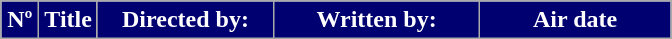<table class="wikitable plainrowheaders" style="background:#FFFFFF">
<tr style="color:#FFFFFF">
<th style="background:#000070; width:18px">Nº</th>
<th style="background:#000070">Title</th>
<th style="background:#000070; width:110px">Directed by:</th>
<th style="background:#000070; width:130px">Written by:</th>
<th style="background:#000070; width:120px">Air date<br>











</th>
</tr>
</table>
